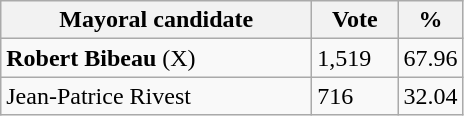<table class="wikitable">
<tr>
<th bgcolor="#DDDDFF" width="200px">Mayoral candidate</th>
<th bgcolor="#DDDDFF" width="50px">Vote</th>
<th bgcolor="#DDDDFF"  width="30px">%</th>
</tr>
<tr>
<td><strong>Robert Bibeau</strong> (X)</td>
<td>1,519</td>
<td>67.96</td>
</tr>
<tr>
<td>Jean-Patrice Rivest</td>
<td>716</td>
<td>32.04</td>
</tr>
</table>
